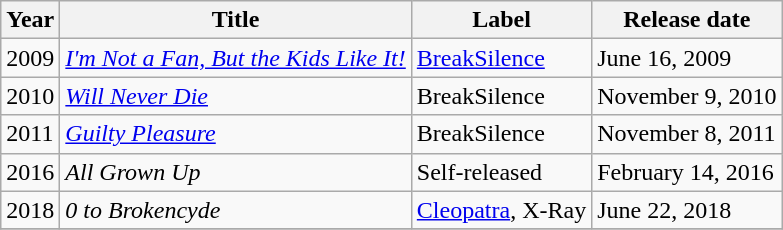<table class="wikitable">
<tr>
<th>Year</th>
<th>Title</th>
<th>Label</th>
<th>Release date</th>
</tr>
<tr>
<td>2009</td>
<td><em><a href='#'>I'm Not a Fan, But the Kids Like It!</a></em></td>
<td><a href='#'>BreakSilence</a></td>
<td>June 16, 2009</td>
</tr>
<tr>
<td>2010</td>
<td><em><a href='#'>Will Never Die</a></em></td>
<td>BreakSilence</td>
<td>November 9, 2010</td>
</tr>
<tr>
<td>2011</td>
<td><em><a href='#'>Guilty Pleasure</a></em></td>
<td>BreakSilence</td>
<td>November 8, 2011</td>
</tr>
<tr>
<td>2016</td>
<td><em>All Grown Up</em></td>
<td>Self-released</td>
<td>February 14, 2016</td>
</tr>
<tr>
<td>2018</td>
<td><em>0 to Brokencyde</em></td>
<td><a href='#'>Cleopatra</a>, X-Ray</td>
<td>June 22, 2018</td>
</tr>
<tr>
</tr>
</table>
